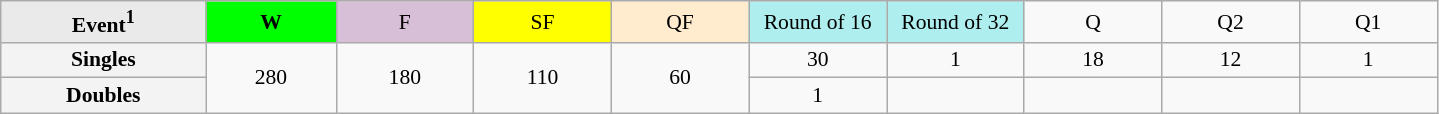<table class=wikitable style=font-size:90%;text-align:center>
<tr>
<td style="width:130px; background:#eaeaea;"><strong>Event<sup>1</sup></strong></td>
<td style="width:80px; background:lime;"><strong>W</strong></td>
<td style="width:85px; background:thistle;">F</td>
<td style="width:85px; background:#ff0;">SF</td>
<td style="width:85px; background:#ffebcd;">QF</td>
<td style="width:85px; background:#afeeee;">Round of 16</td>
<td style="width:85px; background:#afeeee;">Round of 32</td>
<td width=85>Q</td>
<td width=85>Q2</td>
<td width=85>Q1</td>
</tr>
<tr>
<th style="background:#f3f3f3;">Singles</th>
<td rowspan=2>280</td>
<td rowspan=2>180</td>
<td rowspan=2>110</td>
<td rowspan=2>60</td>
<td>30</td>
<td>1</td>
<td>18</td>
<td>12</td>
<td>1</td>
</tr>
<tr>
<th style="background:#f3f3f3;">Doubles</th>
<td>1</td>
<td></td>
<td></td>
<td></td>
<td></td>
</tr>
</table>
